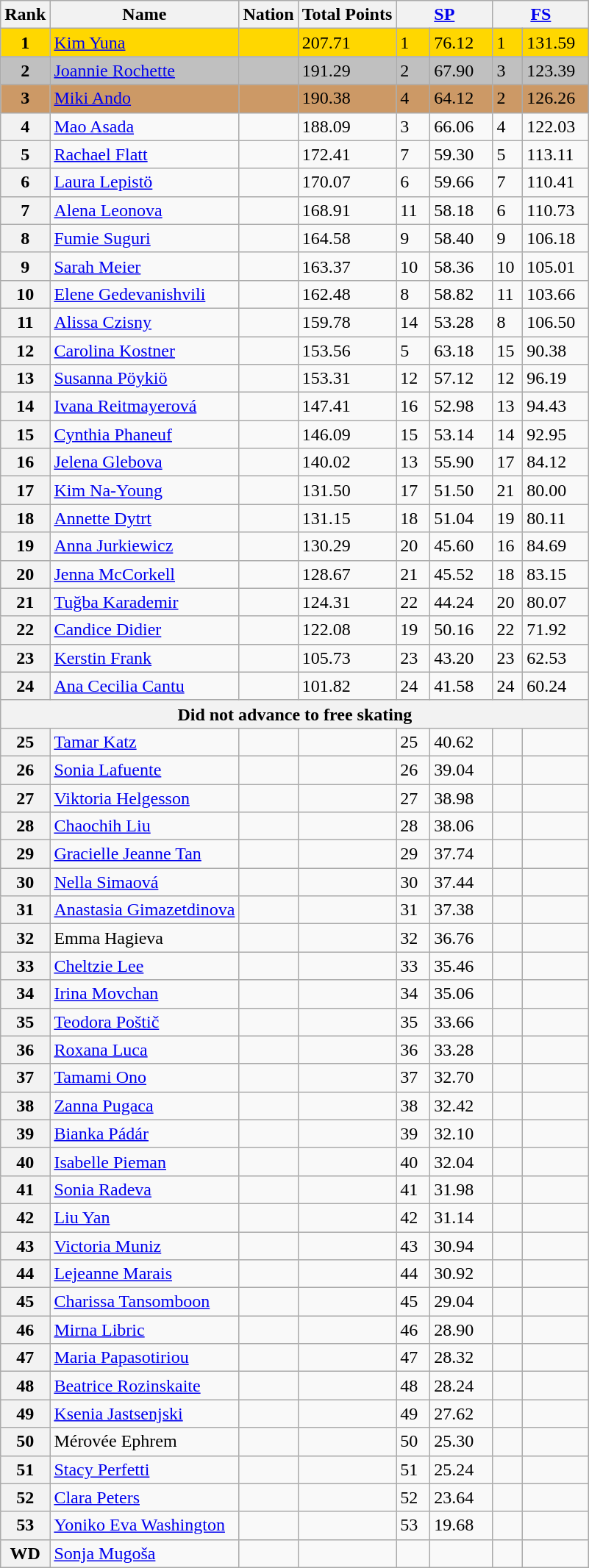<table class="wikitable">
<tr>
<th>Rank</th>
<th>Name</th>
<th>Nation</th>
<th>Total Points</th>
<th colspan="2" width="80px"><a href='#'>SP</a></th>
<th colspan="2" width="80px"><a href='#'>FS</a></th>
</tr>
<tr bgcolor="gold">
<td align="center"><strong>1</strong></td>
<td><a href='#'>Kim Yuna</a></td>
<td></td>
<td>207.71</td>
<td>1</td>
<td>76.12</td>
<td>1</td>
<td>131.59</td>
</tr>
<tr bgcolor="silver">
<td align="center"><strong>2</strong></td>
<td><a href='#'>Joannie Rochette</a></td>
<td></td>
<td>191.29</td>
<td>2</td>
<td>67.90</td>
<td>3</td>
<td>123.39</td>
</tr>
<tr bgcolor="cc9966">
<td align="center"><strong>3</strong></td>
<td><a href='#'>Miki Ando</a></td>
<td></td>
<td>190.38</td>
<td>4</td>
<td>64.12</td>
<td>2</td>
<td>126.26</td>
</tr>
<tr>
<th>4</th>
<td><a href='#'>Mao Asada</a></td>
<td></td>
<td>188.09</td>
<td>3</td>
<td>66.06</td>
<td>4</td>
<td>122.03</td>
</tr>
<tr>
<th>5</th>
<td><a href='#'>Rachael Flatt</a></td>
<td></td>
<td>172.41</td>
<td>7</td>
<td>59.30</td>
<td>5</td>
<td>113.11</td>
</tr>
<tr>
<th>6</th>
<td><a href='#'>Laura Lepistö</a></td>
<td></td>
<td>170.07</td>
<td>6</td>
<td>59.66</td>
<td>7</td>
<td>110.41</td>
</tr>
<tr>
<th>7</th>
<td><a href='#'>Alena Leonova</a></td>
<td></td>
<td>168.91</td>
<td>11</td>
<td>58.18</td>
<td>6</td>
<td>110.73</td>
</tr>
<tr>
<th>8</th>
<td><a href='#'>Fumie Suguri</a></td>
<td></td>
<td>164.58</td>
<td>9</td>
<td>58.40</td>
<td>9</td>
<td>106.18</td>
</tr>
<tr>
<th>9</th>
<td><a href='#'>Sarah Meier</a></td>
<td></td>
<td>163.37</td>
<td>10</td>
<td>58.36</td>
<td>10</td>
<td>105.01</td>
</tr>
<tr>
<th>10</th>
<td><a href='#'>Elene Gedevanishvili</a></td>
<td></td>
<td>162.48</td>
<td>8</td>
<td>58.82</td>
<td>11</td>
<td>103.66</td>
</tr>
<tr>
<th>11</th>
<td><a href='#'>Alissa Czisny</a></td>
<td></td>
<td>159.78</td>
<td>14</td>
<td>53.28</td>
<td>8</td>
<td>106.50</td>
</tr>
<tr>
<th>12</th>
<td><a href='#'>Carolina Kostner</a></td>
<td></td>
<td>153.56</td>
<td>5</td>
<td>63.18</td>
<td>15</td>
<td>90.38</td>
</tr>
<tr>
<th>13</th>
<td><a href='#'>Susanna Pöykiö</a></td>
<td></td>
<td>153.31</td>
<td>12</td>
<td>57.12</td>
<td>12</td>
<td>96.19</td>
</tr>
<tr>
<th>14</th>
<td><a href='#'>Ivana Reitmayerová</a></td>
<td></td>
<td>147.41</td>
<td>16</td>
<td>52.98</td>
<td>13</td>
<td>94.43</td>
</tr>
<tr>
<th>15</th>
<td><a href='#'>Cynthia Phaneuf</a></td>
<td></td>
<td>146.09</td>
<td>15</td>
<td>53.14</td>
<td>14</td>
<td>92.95</td>
</tr>
<tr>
<th>16</th>
<td><a href='#'>Jelena Glebova</a></td>
<td></td>
<td>140.02</td>
<td>13</td>
<td>55.90</td>
<td>17</td>
<td>84.12</td>
</tr>
<tr>
<th>17</th>
<td><a href='#'>Kim Na-Young</a></td>
<td></td>
<td>131.50</td>
<td>17</td>
<td>51.50</td>
<td>21</td>
<td>80.00</td>
</tr>
<tr>
<th>18</th>
<td><a href='#'>Annette Dytrt</a></td>
<td></td>
<td>131.15</td>
<td>18</td>
<td>51.04</td>
<td>19</td>
<td>80.11</td>
</tr>
<tr>
<th>19</th>
<td><a href='#'>Anna Jurkiewicz</a></td>
<td></td>
<td>130.29</td>
<td>20</td>
<td>45.60</td>
<td>16</td>
<td>84.69</td>
</tr>
<tr>
<th>20</th>
<td><a href='#'>Jenna McCorkell</a></td>
<td></td>
<td>128.67</td>
<td>21</td>
<td>45.52</td>
<td>18</td>
<td>83.15</td>
</tr>
<tr>
<th>21</th>
<td><a href='#'>Tuğba Karademir</a></td>
<td></td>
<td>124.31</td>
<td>22</td>
<td>44.24</td>
<td>20</td>
<td>80.07</td>
</tr>
<tr>
<th>22</th>
<td><a href='#'>Candice Didier</a></td>
<td></td>
<td>122.08</td>
<td>19</td>
<td>50.16</td>
<td>22</td>
<td>71.92</td>
</tr>
<tr>
<th>23</th>
<td><a href='#'>Kerstin Frank</a></td>
<td></td>
<td>105.73</td>
<td>23</td>
<td>43.20</td>
<td>23</td>
<td>62.53</td>
</tr>
<tr>
<th>24</th>
<td><a href='#'>Ana Cecilia Cantu</a></td>
<td></td>
<td>101.82</td>
<td>24</td>
<td>41.58</td>
<td>24</td>
<td>60.24</td>
</tr>
<tr>
<th colspan=8>Did not advance to free skating</th>
</tr>
<tr>
<th>25</th>
<td><a href='#'>Tamar Katz</a></td>
<td></td>
<td></td>
<td>25</td>
<td>40.62</td>
<td></td>
<td></td>
</tr>
<tr>
<th>26</th>
<td><a href='#'>Sonia Lafuente</a></td>
<td></td>
<td></td>
<td>26</td>
<td>39.04</td>
<td></td>
<td></td>
</tr>
<tr>
<th>27</th>
<td><a href='#'>Viktoria Helgesson</a></td>
<td></td>
<td></td>
<td>27</td>
<td>38.98</td>
<td></td>
<td></td>
</tr>
<tr>
<th>28</th>
<td><a href='#'>Chaochih Liu</a></td>
<td></td>
<td></td>
<td>28</td>
<td>38.06</td>
<td></td>
<td></td>
</tr>
<tr>
<th>29</th>
<td><a href='#'>Gracielle Jeanne Tan</a></td>
<td></td>
<td></td>
<td>29</td>
<td>37.74</td>
<td></td>
<td></td>
</tr>
<tr>
<th>30</th>
<td><a href='#'>Nella Simaová</a></td>
<td></td>
<td></td>
<td>30</td>
<td>37.44</td>
<td></td>
<td></td>
</tr>
<tr>
<th>31</th>
<td><a href='#'>Anastasia Gimazetdinova</a></td>
<td></td>
<td></td>
<td>31</td>
<td>37.38</td>
<td></td>
<td></td>
</tr>
<tr>
<th>32</th>
<td>Emma Hagieva</td>
<td></td>
<td></td>
<td>32</td>
<td>36.76</td>
<td></td>
<td></td>
</tr>
<tr>
<th>33</th>
<td><a href='#'>Cheltzie Lee</a></td>
<td></td>
<td></td>
<td>33</td>
<td>35.46</td>
<td></td>
<td></td>
</tr>
<tr>
<th>34</th>
<td><a href='#'>Irina Movchan</a></td>
<td></td>
<td></td>
<td>34</td>
<td>35.06</td>
<td></td>
<td></td>
</tr>
<tr>
<th>35</th>
<td><a href='#'>Teodora Poštič</a></td>
<td></td>
<td></td>
<td>35</td>
<td>33.66</td>
<td></td>
<td></td>
</tr>
<tr>
<th>36</th>
<td><a href='#'>Roxana Luca</a></td>
<td></td>
<td></td>
<td>36</td>
<td>33.28</td>
<td></td>
<td></td>
</tr>
<tr>
<th>37</th>
<td><a href='#'>Tamami Ono</a></td>
<td></td>
<td></td>
<td>37</td>
<td>32.70</td>
<td></td>
<td></td>
</tr>
<tr>
<th>38</th>
<td><a href='#'>Zanna Pugaca</a></td>
<td></td>
<td></td>
<td>38</td>
<td>32.42</td>
<td></td>
<td></td>
</tr>
<tr>
<th>39</th>
<td><a href='#'>Bianka Pádár</a></td>
<td></td>
<td></td>
<td>39</td>
<td>32.10</td>
<td></td>
<td></td>
</tr>
<tr>
<th>40</th>
<td><a href='#'>Isabelle Pieman</a></td>
<td></td>
<td></td>
<td>40</td>
<td>32.04</td>
<td></td>
<td></td>
</tr>
<tr>
<th>41</th>
<td><a href='#'>Sonia Radeva</a></td>
<td></td>
<td></td>
<td>41</td>
<td>31.98</td>
<td></td>
<td></td>
</tr>
<tr>
<th>42</th>
<td><a href='#'>Liu Yan</a></td>
<td></td>
<td></td>
<td>42</td>
<td>31.14</td>
<td></td>
<td></td>
</tr>
<tr>
<th>43</th>
<td><a href='#'>Victoria Muniz</a></td>
<td></td>
<td></td>
<td>43</td>
<td>30.94</td>
<td></td>
<td></td>
</tr>
<tr>
<th>44</th>
<td><a href='#'>Lejeanne Marais</a></td>
<td></td>
<td></td>
<td>44</td>
<td>30.92</td>
<td></td>
<td></td>
</tr>
<tr>
<th>45</th>
<td><a href='#'>Charissa Tansomboon</a></td>
<td></td>
<td></td>
<td>45</td>
<td>29.04</td>
<td></td>
<td></td>
</tr>
<tr>
<th>46</th>
<td><a href='#'>Mirna Libric</a></td>
<td></td>
<td></td>
<td>46</td>
<td>28.90</td>
<td></td>
<td></td>
</tr>
<tr>
<th>47</th>
<td><a href='#'>Maria Papasotiriou</a></td>
<td></td>
<td></td>
<td>47</td>
<td>28.32</td>
<td></td>
<td></td>
</tr>
<tr>
<th>48</th>
<td><a href='#'>Beatrice Rozinskaite</a></td>
<td></td>
<td></td>
<td>48</td>
<td>28.24</td>
<td></td>
<td></td>
</tr>
<tr>
<th>49</th>
<td><a href='#'>Ksenia Jastsenjski</a></td>
<td></td>
<td></td>
<td>49</td>
<td>27.62</td>
<td></td>
<td></td>
</tr>
<tr>
<th>50</th>
<td>Mérovée Ephrem</td>
<td></td>
<td></td>
<td>50</td>
<td>25.30</td>
<td></td>
<td></td>
</tr>
<tr>
<th>51</th>
<td><a href='#'>Stacy Perfetti</a></td>
<td></td>
<td></td>
<td>51</td>
<td>25.24</td>
<td></td>
<td></td>
</tr>
<tr>
<th>52</th>
<td><a href='#'>Clara Peters</a></td>
<td></td>
<td></td>
<td>52</td>
<td>23.64</td>
<td></td>
<td></td>
</tr>
<tr>
<th>53</th>
<td><a href='#'>Yoniko Eva Washington</a></td>
<td></td>
<td></td>
<td>53</td>
<td>19.68</td>
<td></td>
<td></td>
</tr>
<tr>
<th>WD</th>
<td><a href='#'>Sonja Mugoša</a></td>
<td></td>
<td></td>
<td></td>
<td></td>
<td></td>
<td></td>
</tr>
</table>
